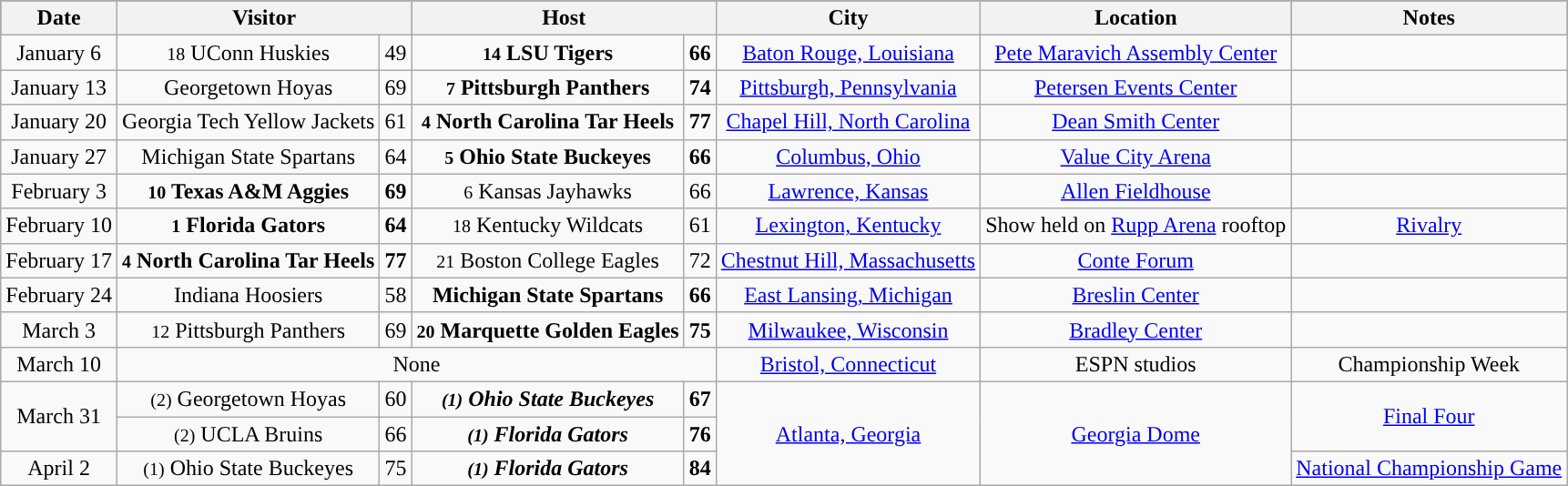<table class="wikitable" style="text-align:center">
<tr style="background:#A32638;"|>
<th>Date</th>
<th colspan=2>Visitor</th>
<th colspan=2>Host</th>
<th>City</th>
<th>Location</th>
<th>Notes</th>
</tr>
<tr>
<td>January 6</td>
<td><small>18</small> UConn Huskies</td>
<td>49</td>
<td><strong><small>14</small> LSU Tigers</strong></td>
<td><strong>66</strong></td>
<td><a href='#'>Baton Rouge, Louisiana</a></td>
<td><a href='#'>Pete Maravich Assembly Center</a></td>
<td></td>
</tr>
<tr>
<td>January 13</td>
<td>Georgetown Hoyas</td>
<td>69</td>
<td><strong><small>7</small> Pittsburgh Panthers</strong></td>
<td><strong>74</strong></td>
<td><a href='#'>Pittsburgh, Pennsylvania</a></td>
<td><a href='#'>Petersen Events Center</a></td>
<td></td>
</tr>
<tr>
<td>January 20</td>
<td>Georgia Tech Yellow Jackets</td>
<td>61</td>
<td><strong><small>4</small> North Carolina Tar Heels</strong></td>
<td><strong>77</strong></td>
<td><a href='#'>Chapel Hill, North Carolina</a></td>
<td><a href='#'>Dean Smith Center</a></td>
<td></td>
</tr>
<tr>
<td>January 27</td>
<td>Michigan State Spartans</td>
<td>64</td>
<td><strong><small>5</small> Ohio State Buckeyes</strong></td>
<td><strong>66</strong></td>
<td><a href='#'>Columbus, Ohio</a></td>
<td><a href='#'>Value City Arena</a></td>
<td></td>
</tr>
<tr>
<td>February 3</td>
<td><strong><small>10</small> Texas A&M Aggies</strong></td>
<td><strong>69</strong></td>
<td><small>6</small> Kansas Jayhawks</td>
<td>66</td>
<td><a href='#'>Lawrence, Kansas</a></td>
<td><a href='#'>Allen Fieldhouse</a></td>
<td></td>
</tr>
<tr>
<td>February 10</td>
<td><strong><small>1</small> Florida Gators</strong></td>
<td><strong>64</strong></td>
<td><small>18</small> Kentucky Wildcats</td>
<td>61</td>
<td><a href='#'>Lexington, Kentucky</a></td>
<td>Show held on <a href='#'>Rupp Arena</a> rooftop</td>
<td><a href='#'>Rivalry</a></td>
</tr>
<tr>
<td>February 17</td>
<td><strong><small>4</small> North Carolina Tar Heels</strong></td>
<td><strong>77</strong></td>
<td><small>21</small> Boston College Eagles</td>
<td>72</td>
<td><a href='#'>Chestnut Hill, Massachusetts</a></td>
<td><a href='#'>Conte Forum</a></td>
<td></td>
</tr>
<tr>
<td>February 24</td>
<td>Indiana Hoosiers</td>
<td>58</td>
<td><strong>Michigan State Spartans</strong></td>
<td><strong>66</strong></td>
<td><a href='#'>East Lansing, Michigan</a></td>
<td><a href='#'>Breslin Center</a></td>
<td></td>
</tr>
<tr>
<td>March 3</td>
<td><small>12</small> Pittsburgh Panthers</td>
<td>69</td>
<td><strong><small>20</small> Marquette Golden Eagles</strong></td>
<td><strong>75</strong></td>
<td><a href='#'>Milwaukee, Wisconsin</a></td>
<td><a href='#'>Bradley Center</a></td>
<td></td>
</tr>
<tr>
<td>March 10</td>
<td colspan="4">None</td>
<td><a href='#'>Bristol, Connecticut</a></td>
<td>ESPN studios</td>
<td>Championship Week</td>
</tr>
<tr>
<td rowspan="2">March 31</td>
<td><small>(2)</small> Georgetown Hoyas</td>
<td>60</td>
<td><strong><em><small>(1)</small> Ohio State Buckeyes</em></strong></td>
<td><strong>67</strong></td>
<td rowspan="3"><a href='#'>Atlanta, Georgia</a></td>
<td rowspan="3"><a href='#'>Georgia Dome</a></td>
<td rowspan="2"><a href='#'>Final Four</a></td>
</tr>
<tr>
<td><small>(2)</small> UCLA Bruins</td>
<td>66</td>
<td><strong><em><small>(1)</small> Florida Gators</em></strong></td>
<td><strong>76</strong></td>
</tr>
<tr>
<td>April 2</td>
<td><small>(1)</small> Ohio State Buckeyes</td>
<td>75</td>
<td><strong><em><small>(1)</small> Florida Gators</em></strong></td>
<td><strong>84</strong></td>
<td><a href='#'>National Championship Game</a></td>
</tr>
</table>
